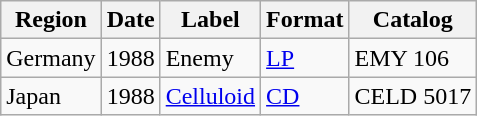<table class="wikitable">
<tr>
<th>Region</th>
<th>Date</th>
<th>Label</th>
<th>Format</th>
<th>Catalog</th>
</tr>
<tr>
<td>Germany</td>
<td>1988</td>
<td>Enemy</td>
<td><a href='#'>LP</a></td>
<td>EMY 106</td>
</tr>
<tr>
<td>Japan</td>
<td>1988</td>
<td><a href='#'>Celluloid</a></td>
<td><a href='#'>CD</a></td>
<td>CELD 5017</td>
</tr>
</table>
